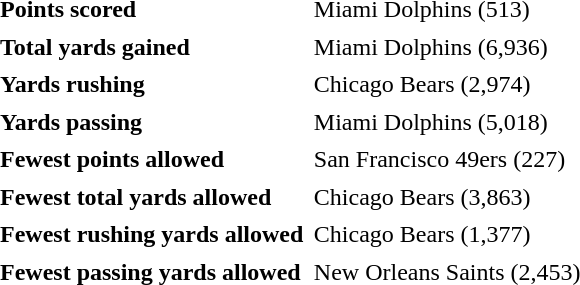<table cellpadding="3" cellspacing="1">
<tr>
<td><strong>Points scored</strong></td>
<td>Miami Dolphins (513)</td>
</tr>
<tr>
<td><strong>Total yards gained</strong></td>
<td>Miami Dolphins (6,936)</td>
</tr>
<tr>
<td><strong>Yards rushing</strong></td>
<td>Chicago Bears (2,974)</td>
</tr>
<tr>
<td><strong>Yards passing</strong></td>
<td>Miami Dolphins (5,018)</td>
</tr>
<tr>
<td><strong>Fewest points allowed</strong></td>
<td>San Francisco 49ers (227)</td>
</tr>
<tr>
<td><strong>Fewest total yards allowed</strong></td>
<td>Chicago Bears (3,863)</td>
</tr>
<tr>
<td><strong>Fewest rushing yards allowed</strong></td>
<td>Chicago Bears (1,377)</td>
</tr>
<tr>
<td><strong>Fewest passing yards allowed</strong></td>
<td>New Orleans Saints (2,453)</td>
</tr>
</table>
